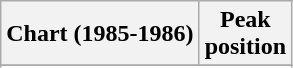<table class="wikitable sortable plainrowheaders" style="text-align:center">
<tr>
<th>Chart (1985-1986)</th>
<th>Peak<br>position</th>
</tr>
<tr>
</tr>
<tr>
</tr>
<tr>
</tr>
</table>
